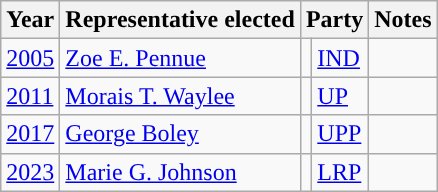<table class="wikitable">
<tr>
<th>Year</th>
<th>Representative elected</th>
<th colspan=2>Party</th>
<th>Notes</th>
</tr>
<tr>
<td><a href='#'>2005</a></td>
<td><a href='#'>Zoe E. Pennue</a></td>
<td></td>
<td><a href='#'>IND</a></td>
<td></td>
</tr>
<tr>
<td><a href='#'>2011</a></td>
<td><a href='#'>Morais T. Waylee</a></td>
<td></td>
<td><a href='#'>UP</a></td>
<td></td>
</tr>
<tr>
<td><a href='#'>2017</a></td>
<td><a href='#'>George Boley</a></td>
<td></td>
<td><a href='#'>UPP</a></td>
<td></td>
</tr>
<tr>
<td><a href='#'>2023</a></td>
<td><a href='#'>Marie G. Johnson</a></td>
<td></td>
<td><a href='#'>LRP</a></td>
<td></td>
</tr>
</table>
